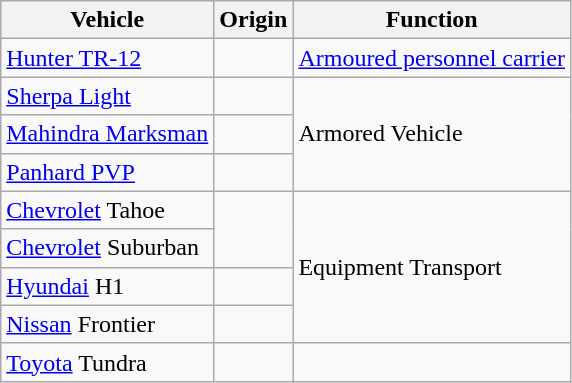<table class="wikitable">
<tr>
<th>Vehicle</th>
<th>Origin</th>
<th>Function</th>
</tr>
<tr>
<td><a href='#'>Hunter TR-12</a></td>
<td></td>
<td><a href='#'>Armoured personnel carrier</a></td>
</tr>
<tr>
<td><a href='#'>Sherpa Light</a></td>
<td></td>
<td rowspan="3">Armored Vehicle</td>
</tr>
<tr>
<td><a href='#'>Mahindra Marksman</a></td>
<td></td>
</tr>
<tr>
<td><a href='#'>Panhard PVP</a></td>
<td></td>
</tr>
<tr>
<td><a href='#'>Chevrolet</a> Tahoe</td>
<td rowspan="2"></td>
<td rowspan="4">Equipment Transport</td>
</tr>
<tr>
<td><a href='#'>Chevrolet</a> Suburban</td>
</tr>
<tr>
<td><a href='#'>Hyundai</a> H1</td>
<td></td>
</tr>
<tr>
<td><a href='#'>Nissan</a> Frontier</td>
<td></td>
</tr>
<tr>
<td><a href='#'>Toyota</a> Tundra</td>
<td></td>
<td></td>
</tr>
</table>
